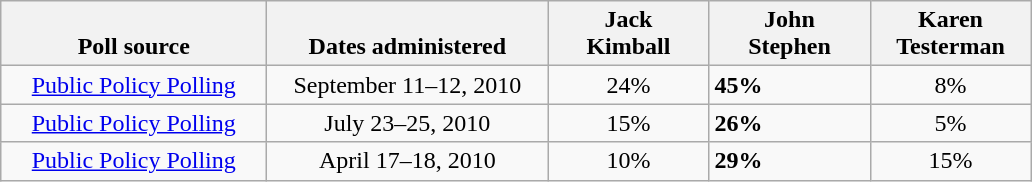<table class="wikitable">
<tr valign=bottom>
<th style="width:170px;">Poll source</th>
<th style="width:180px;">Dates administered</th>
<th style="width:100px;">Jack<br>Kimball</th>
<th style="width:100px;">John<br>Stephen</th>
<th style="width:100px;">Karen<br>Testerman</th>
</tr>
<tr>
<td align=center><a href='#'>Public Policy Polling</a></td>
<td align=center>September 11–12, 2010</td>
<td align=center>24%</td>
<td><strong>45%</strong></td>
<td align=center>8%</td>
</tr>
<tr>
<td align=center><a href='#'>Public Policy Polling</a></td>
<td align=center>July 23–25, 2010</td>
<td align=center>15%</td>
<td><strong>26%</strong></td>
<td align=center>5%</td>
</tr>
<tr>
<td align=center><a href='#'>Public Policy Polling</a></td>
<td align=center>April 17–18, 2010</td>
<td align=center>10%</td>
<td><strong>29%</strong></td>
<td align=center>15%</td>
</tr>
</table>
